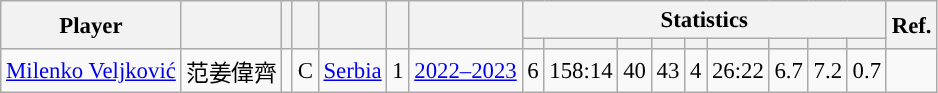<table class="wikitable sortable" style="font-size:95%; text-align:right;">
<tr>
<th rowspan="2">Player</th>
<th rowspan="2"></th>
<th rowspan="2"></th>
<th rowspan="2"></th>
<th rowspan="2"></th>
<th rowspan="2"></th>
<th rowspan="2"></th>
<th colspan="9">Statistics</th>
<th rowspan="2">Ref.</th>
</tr>
<tr>
<th></th>
<th></th>
<th></th>
<th></th>
<th></th>
<th></th>
<th></th>
<th></th>
<th></th>
</tr>
<tr>
<td align="left"><a href='#'>Milenko Veljković</a></td>
<td align="left">范姜偉齊</td>
<td align="center"></td>
<td align="center">C</td>
<td align="left"><a href='#'>Serbia</a></td>
<td align="center">1</td>
<td align="center"><a href='#'>2022–2023</a></td>
<td>6</td>
<td>158:14</td>
<td>40</td>
<td>43</td>
<td>4</td>
<td>26:22</td>
<td>6.7</td>
<td>7.2</td>
<td>0.7</td>
<td align="center"></td>
</tr>
</table>
